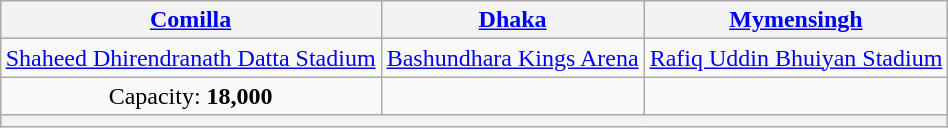<table class="wikitable" style="margin:1em auto; text-align:center;">
<tr>
<th><a href='#'>Comilla</a></th>
<th><a href='#'>Dhaka</a></th>
<th><a href='#'>Mymensingh</a></th>
</tr>
<tr>
<td><a href='#'>Shaheed Dhirendranath Datta Stadium</a></td>
<td><a href='#'>Bashundhara Kings Arena</a></td>
<td><a href='#'>Rafiq Uddin Bhuiyan Stadium </a></td>
</tr>
<tr>
<td>Capacity: <strong>18,000</strong></td>
<td></td>
<td></td>
</tr>
<tr>
<th colspan=3 rowspan=4 text-align="center"></th>
</tr>
</table>
